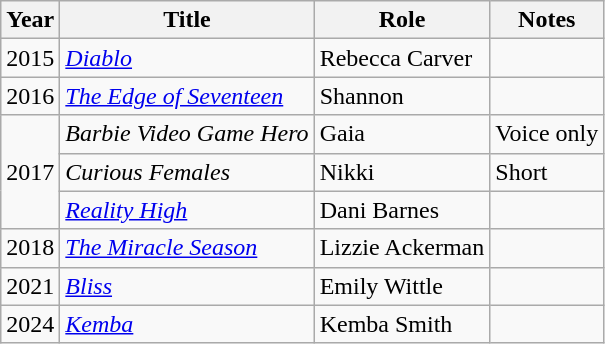<table class="wikitable sortable">
<tr>
<th>Year</th>
<th>Title</th>
<th>Role</th>
<th class="unsortable">Notes</th>
</tr>
<tr>
<td>2015</td>
<td><em><a href='#'>Diablo</a></em></td>
<td>Rebecca Carver</td>
<td></td>
</tr>
<tr>
<td>2016</td>
<td><em><a href='#'>The Edge of Seventeen</a></em></td>
<td>Shannon</td>
<td></td>
</tr>
<tr>
<td rowspan="3">2017</td>
<td><em>Barbie Video Game Hero</em></td>
<td>Gaia</td>
<td>Voice only</td>
</tr>
<tr>
<td><em>Curious Females</em></td>
<td>Nikki</td>
<td>Short</td>
</tr>
<tr>
<td><em><a href='#'>Reality High</a></em></td>
<td>Dani Barnes</td>
<td></td>
</tr>
<tr>
<td>2018</td>
<td><em><a href='#'>The Miracle Season</a></em></td>
<td>Lizzie Ackerman</td>
<td></td>
</tr>
<tr>
<td>2021</td>
<td><em><a href='#'>Bliss</a></em></td>
<td>Emily Wittle</td>
<td></td>
</tr>
<tr>
<td>2024</td>
<td><em><a href='#'>Kemba</a></em></td>
<td>Kemba Smith</td>
<td></td>
</tr>
</table>
